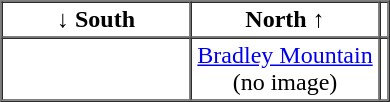<table border="1" cellpadding="2" cellspacing="0">
<tr>
<th>↓ South</th>
<th>North ↑</th>
<th></th>
</tr>
<tr>
<td align="center" width="120pt"></td>
<td align="center" width="120pt"><a href='#'>Bradley Mountain</a><br>(no image)</td>
<td></td>
</tr>
<tr>
</tr>
</table>
